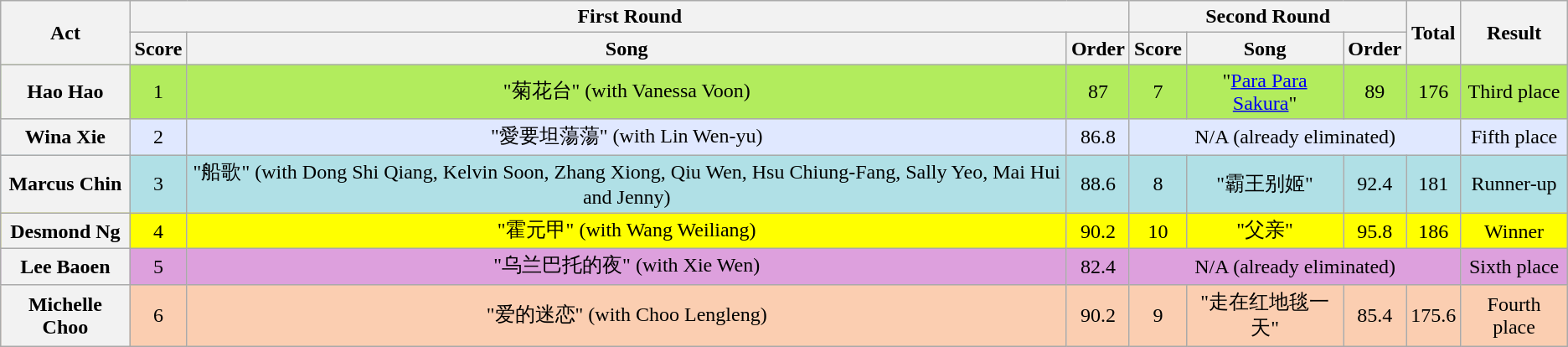<table class="wikitable plainrowheaders" style="text-align:center;">
<tr>
<th scope="col" rowspan="2">Act</th>
<th scope="col" colspan="3">First Round</th>
<th scope="col" colspan="3">Second Round</th>
<th scope="col" rowspan="2">Total</th>
<th scope="col" rowspan="2">Result</th>
</tr>
<tr>
<th scope="col">Score</th>
<th scope="col">Song</th>
<th scope="col">Order</th>
<th scope="col">Score</th>
<th scope="col">Song</th>
<th scope="col">Order</th>
</tr>
<tr style="background:#B2EC5D;">
<th scope="row">Hao Hao</th>
<td>1</td>
<td>"菊花台" (with Vanessa Voon)</td>
<td>87</td>
<td>7</td>
<td>"<a href='#'>Para Para Sakura</a>"</td>
<td>89</td>
<td>176</td>
<td>Third place</td>
</tr>
<tr style="background:#E0E8FF;">
<th scope="row">Wina Xie</th>
<td>2</td>
<td>"愛要坦蕩蕩" (with Lin Wen-yu)</td>
<td>86.8</td>
<td colspan="4">N/A (already eliminated)</td>
<td>Fifth place</td>
</tr>
<tr style="background:#B0E0E6;">
<th scope="row">Marcus Chin</th>
<td>3</td>
<td>"船歌" (with Dong Shi Qiang, Kelvin Soon, Zhang Xiong, Qiu Wen, Hsu Chiung-Fang, Sally Yeo, Mai Hui and Jenny)</td>
<td>88.6</td>
<td>8</td>
<td>"霸王别姬"</td>
<td>92.4</td>
<td>181</td>
<td>Runner-up</td>
</tr>
<tr style="background:yellow;">
<th scope="row">Desmond Ng</th>
<td>4</td>
<td>"霍元甲" (with Wang Weiliang)</td>
<td>90.2</td>
<td>10</td>
<td>"父亲"</td>
<td>95.8</td>
<td>186</td>
<td>Winner</td>
</tr>
<tr style="background:plum;">
<th scope="row">Lee Baoen</th>
<td>5</td>
<td>"乌兰巴托的夜" (with Xie Wen)</td>
<td>82.4</td>
<td colspan="4">N/A (already eliminated)</td>
<td>Sixth place</td>
</tr>
<tr style="background:#FBCEB1;">
<th scope="row">Michelle Choo</th>
<td>6</td>
<td>"爱的迷恋" (with Choo Lengleng)</td>
<td>90.2</td>
<td>9</td>
<td>"走在红地毯一天"</td>
<td>85.4</td>
<td>175.6</td>
<td>Fourth place</td>
</tr>
</table>
